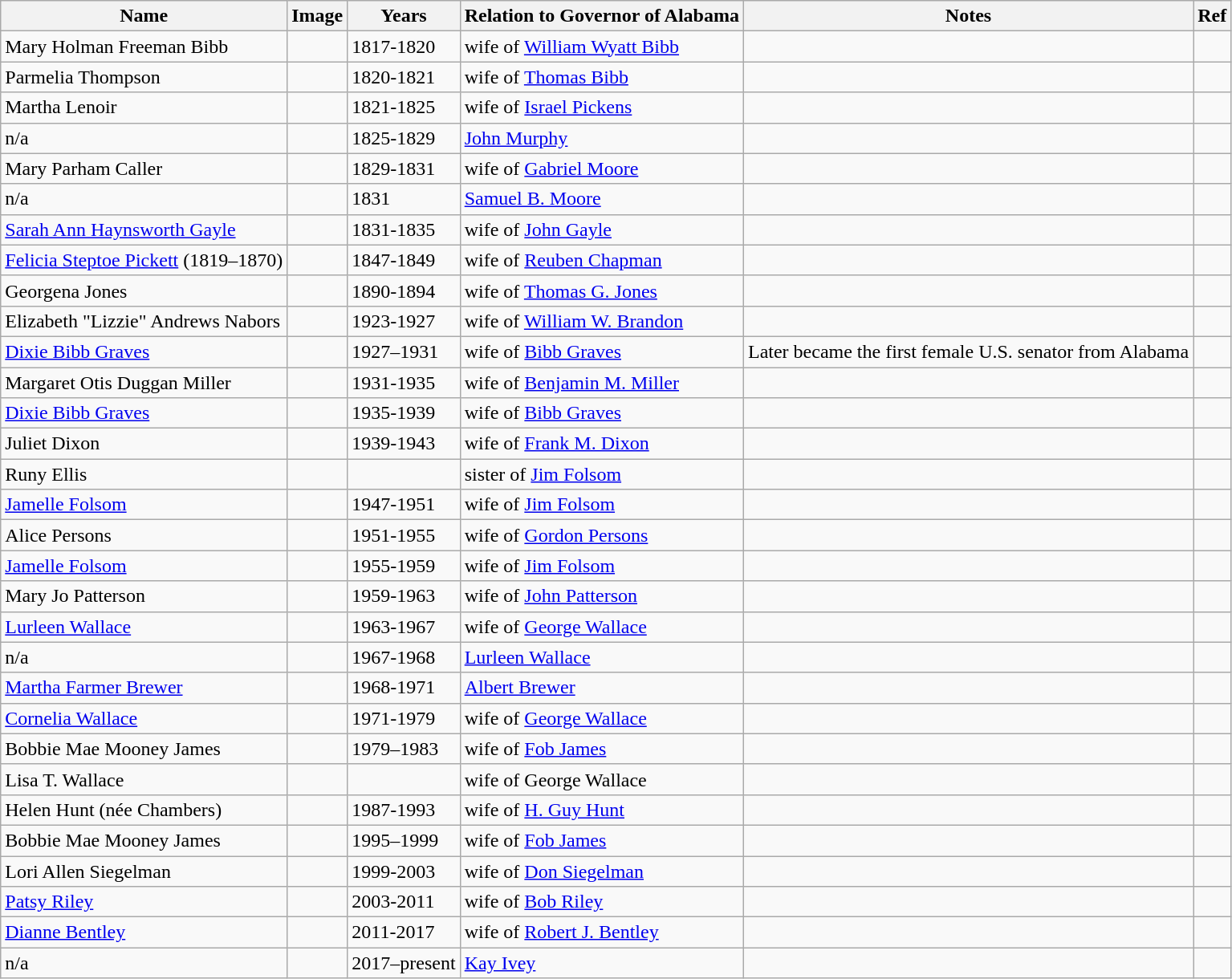<table class="wikitable">
<tr>
<th>Name</th>
<th>Image</th>
<th>Years</th>
<th>Relation to Governor of Alabama</th>
<th>Notes</th>
<th>Ref</th>
</tr>
<tr>
<td>Mary Holman Freeman Bibb</td>
<td></td>
<td>1817-1820</td>
<td>wife of <a href='#'>William Wyatt Bibb</a></td>
<td></td>
<td></td>
</tr>
<tr>
<td>Parmelia Thompson</td>
<td></td>
<td>1820-1821</td>
<td>wife of <a href='#'>Thomas Bibb</a></td>
<td></td>
<td></td>
</tr>
<tr>
<td>Martha Lenoir</td>
<td></td>
<td>1821-1825</td>
<td>wife of <a href='#'>Israel Pickens</a></td>
<td></td>
<td></td>
</tr>
<tr>
<td>n/a</td>
<td></td>
<td>1825-1829</td>
<td><a href='#'>John Murphy</a></td>
<td></td>
<td></td>
</tr>
<tr>
<td>Mary Parham Caller</td>
<td></td>
<td>1829-1831</td>
<td>wife of <a href='#'>Gabriel Moore</a></td>
<td></td>
<td></td>
</tr>
<tr>
<td>n/a</td>
<td></td>
<td>1831</td>
<td><a href='#'>Samuel B. Moore</a></td>
<td></td>
<td></td>
</tr>
<tr>
<td><a href='#'>Sarah Ann Haynsworth Gayle</a></td>
<td></td>
<td>1831-1835</td>
<td>wife of <a href='#'>John Gayle</a></td>
<td></td>
<td></td>
</tr>
<tr>
<td><a href='#'>Felicia Steptoe Pickett</a> (1819–1870)</td>
<td></td>
<td>1847-1849</td>
<td>wife of <a href='#'>Reuben Chapman</a></td>
<td></td>
<td></td>
</tr>
<tr>
<td>Georgena Jones</td>
<td></td>
<td>1890-1894</td>
<td>wife of <a href='#'>Thomas G. Jones</a></td>
<td></td>
<td></td>
</tr>
<tr>
<td>Elizabeth "Lizzie" Andrews Nabors</td>
<td></td>
<td>1923-1927</td>
<td>wife of <a href='#'>William W. Brandon</a></td>
<td></td>
<td></td>
</tr>
<tr>
<td><a href='#'>Dixie Bibb Graves</a></td>
<td></td>
<td>1927–1931</td>
<td>wife of <a href='#'>Bibb Graves</a></td>
<td>Later became the first female U.S. senator from Alabama</td>
<td></td>
</tr>
<tr>
<td>Margaret Otis Duggan Miller</td>
<td></td>
<td>1931-1935</td>
<td>wife of <a href='#'>Benjamin M. Miller</a></td>
<td></td>
<td></td>
</tr>
<tr>
<td><a href='#'>Dixie Bibb Graves</a></td>
<td></td>
<td>1935-1939</td>
<td>wife of <a href='#'>Bibb Graves</a></td>
<td></td>
<td></td>
</tr>
<tr>
<td>Juliet Dixon</td>
<td></td>
<td>1939-1943</td>
<td>wife of <a href='#'>Frank M. Dixon</a></td>
<td></td>
<td></td>
</tr>
<tr>
<td>Runy Ellis</td>
<td></td>
<td></td>
<td>sister of <a href='#'>Jim Folsom</a></td>
<td></td>
<td></td>
</tr>
<tr>
<td><a href='#'>Jamelle Folsom</a></td>
<td></td>
<td>1947-1951</td>
<td>wife of <a href='#'>Jim Folsom</a></td>
<td></td>
<td></td>
</tr>
<tr>
<td>Alice Persons</td>
<td></td>
<td>1951-1955</td>
<td>wife of <a href='#'>Gordon Persons</a></td>
<td></td>
<td></td>
</tr>
<tr>
<td><a href='#'>Jamelle Folsom</a></td>
<td></td>
<td>1955-1959</td>
<td>wife of <a href='#'>Jim Folsom</a></td>
<td></td>
<td></td>
</tr>
<tr>
<td>Mary Jo Patterson</td>
<td></td>
<td>1959-1963</td>
<td>wife of <a href='#'>John Patterson</a></td>
<td></td>
<td></td>
</tr>
<tr>
<td><a href='#'>Lurleen Wallace</a></td>
<td></td>
<td>1963-1967</td>
<td>wife of <a href='#'>George Wallace</a></td>
<td></td>
<td></td>
</tr>
<tr>
<td>n/a</td>
<td></td>
<td>1967-1968</td>
<td><a href='#'>Lurleen Wallace</a></td>
<td></td>
<td></td>
</tr>
<tr>
<td><a href='#'>Martha Farmer Brewer</a></td>
<td></td>
<td>1968-1971</td>
<td><a href='#'>Albert Brewer</a></td>
<td></td>
<td></td>
</tr>
<tr>
<td><a href='#'>Cornelia Wallace</a></td>
<td></td>
<td>1971-1979</td>
<td>wife of <a href='#'>George Wallace</a></td>
<td></td>
<td></td>
</tr>
<tr>
<td>Bobbie Mae Mooney James</td>
<td></td>
<td>1979–1983</td>
<td>wife of <a href='#'>Fob James</a></td>
<td></td>
<td></td>
</tr>
<tr>
<td>Lisa T. Wallace</td>
<td></td>
<td></td>
<td>wife of George Wallace</td>
<td></td>
<td></td>
</tr>
<tr>
<td>Helen Hunt (née Chambers)</td>
<td></td>
<td>1987-1993</td>
<td>wife of <a href='#'>H. Guy Hunt</a></td>
<td></td>
<td></td>
</tr>
<tr>
<td>Bobbie Mae Mooney James</td>
<td></td>
<td>1995–1999</td>
<td>wife of <a href='#'>Fob James</a></td>
<td></td>
<td></td>
</tr>
<tr>
<td>Lori Allen Siegelman</td>
<td></td>
<td>1999-2003</td>
<td>wife of <a href='#'>Don Siegelman</a></td>
<td></td>
<td></td>
</tr>
<tr>
<td><a href='#'>Patsy Riley</a></td>
<td></td>
<td>2003-2011</td>
<td>wife of <a href='#'>Bob Riley</a></td>
<td></td>
<td></td>
</tr>
<tr>
<td><a href='#'>Dianne Bentley</a></td>
<td></td>
<td>2011-2017</td>
<td>wife of <a href='#'>Robert J. Bentley</a></td>
<td></td>
<td></td>
</tr>
<tr>
<td>n/a</td>
<td></td>
<td>2017–present</td>
<td><a href='#'>Kay Ivey</a></td>
<td></td>
<td></td>
</tr>
</table>
